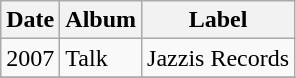<table class="wikitable">
<tr>
<th>Date</th>
<th>Album</th>
<th>Label</th>
</tr>
<tr>
<td>2007</td>
<td>Talk</td>
<td>Jazzis Records</td>
</tr>
<tr>
</tr>
</table>
